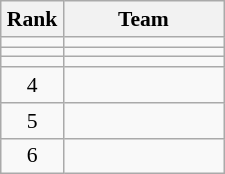<table class="wikitable" style="text-align: center; font-size:90% ">
<tr>
<th width=35>Rank</th>
<th width=100>Team</th>
</tr>
<tr>
<td></td>
<td align=left></td>
</tr>
<tr>
<td></td>
<td align=left></td>
</tr>
<tr>
<td></td>
<td align=left></td>
</tr>
<tr>
<td>4</td>
<td align=left></td>
</tr>
<tr>
<td>5</td>
<td align=left></td>
</tr>
<tr>
<td>6</td>
<td align=left></td>
</tr>
</table>
